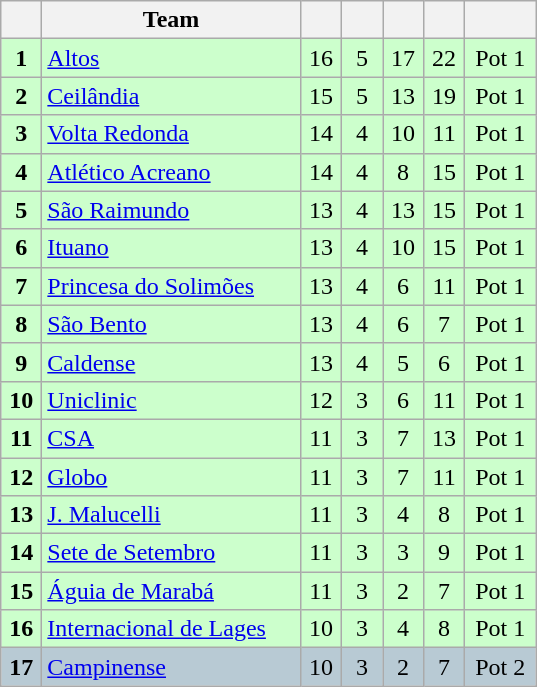<table class="wikitable" style="text-align: center;">
<tr>
<th width=20></th>
<th width=165>Team</th>
<th width=20></th>
<th width=20></th>
<th width=20></th>
<th width=20></th>
<th width=40></th>
</tr>
<tr bgcolor=#ccffcc>
<td><strong>1</strong></td>
<td align=left><a href='#'>Altos</a></td>
<td>16</td>
<td>5</td>
<td>17</td>
<td>22</td>
<td>Pot 1</td>
</tr>
<tr bgcolor=#ccffcc>
<td><strong>2</strong></td>
<td align=left><a href='#'>Ceilândia</a></td>
<td>15</td>
<td>5</td>
<td>13</td>
<td>19</td>
<td>Pot 1</td>
</tr>
<tr bgcolor=#ccffcc>
<td><strong>3</strong></td>
<td align=left><a href='#'>Volta Redonda</a></td>
<td>14</td>
<td>4</td>
<td>10</td>
<td>11</td>
<td>Pot 1</td>
</tr>
<tr bgcolor=#ccffcc>
<td><strong>4</strong></td>
<td align=left><a href='#'>Atlético Acreano</a></td>
<td>14</td>
<td>4</td>
<td>8</td>
<td>15</td>
<td>Pot 1</td>
</tr>
<tr bgcolor=#ccffcc>
<td><strong>5</strong></td>
<td align=left><a href='#'>São Raimundo</a></td>
<td>13</td>
<td>4</td>
<td>13</td>
<td>15</td>
<td>Pot 1</td>
</tr>
<tr bgcolor=#ccffcc>
<td><strong>6</strong></td>
<td align=left><a href='#'>Ituano</a></td>
<td>13</td>
<td>4</td>
<td>10</td>
<td>15</td>
<td>Pot 1</td>
</tr>
<tr bgcolor=#ccffcc>
<td><strong>7</strong></td>
<td align=left><a href='#'>Princesa do Solimões</a></td>
<td>13</td>
<td>4</td>
<td>6</td>
<td>11</td>
<td>Pot 1</td>
</tr>
<tr bgcolor=#ccffcc>
<td><strong>8</strong></td>
<td align=left><a href='#'>São Bento</a></td>
<td>13</td>
<td>4</td>
<td>6</td>
<td>7</td>
<td>Pot 1</td>
</tr>
<tr bgcolor=#ccffcc>
<td><strong>9</strong></td>
<td align=left><a href='#'>Caldense</a></td>
<td>13</td>
<td>4</td>
<td>5</td>
<td>6</td>
<td>Pot 1</td>
</tr>
<tr bgcolor=#ccffcc>
<td><strong>10</strong></td>
<td align=left><a href='#'>Uniclinic</a></td>
<td>12</td>
<td>3</td>
<td>6</td>
<td>11</td>
<td>Pot 1</td>
</tr>
<tr bgcolor=#ccffcc>
<td><strong>11</strong></td>
<td align=left><a href='#'>CSA</a></td>
<td>11</td>
<td>3</td>
<td>7</td>
<td>13</td>
<td>Pot 1</td>
</tr>
<tr bgcolor=#ccffcc>
<td><strong>12</strong></td>
<td align=left><a href='#'>Globo</a></td>
<td>11</td>
<td>3</td>
<td>7</td>
<td>11</td>
<td>Pot 1</td>
</tr>
<tr bgcolor=#ccffcc>
<td><strong>13</strong></td>
<td align=left><a href='#'>J. Malucelli</a></td>
<td>11</td>
<td>3</td>
<td>4</td>
<td>8</td>
<td>Pot 1</td>
</tr>
<tr bgcolor=#ccffcc>
<td><strong>14</strong></td>
<td align=left><a href='#'>Sete de Setembro</a></td>
<td>11</td>
<td>3</td>
<td>3</td>
<td>9</td>
<td>Pot 1</td>
</tr>
<tr bgcolor=#ccffcc>
<td><strong>15</strong></td>
<td align=left><a href='#'>Águia de Marabá</a></td>
<td>11</td>
<td>3</td>
<td>2</td>
<td>7</td>
<td>Pot 1</td>
</tr>
<tr bgcolor=#ccffcc>
<td><strong>16</strong></td>
<td align=left><a href='#'>Internacional de Lages</a></td>
<td>10</td>
<td>3</td>
<td>4</td>
<td>8</td>
<td>Pot 1</td>
</tr>
<tr bgcolor="#B8CAD4">
<td><strong>17</strong></td>
<td align=left><a href='#'>Campinense</a></td>
<td>10</td>
<td>3</td>
<td>2</td>
<td>7</td>
<td>Pot 2</td>
</tr>
</table>
